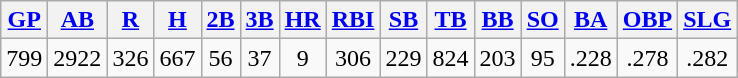<table class="wikitable">
<tr>
<th><a href='#'>GP</a></th>
<th><a href='#'>AB</a></th>
<th><a href='#'>R</a></th>
<th><a href='#'>H</a></th>
<th><a href='#'>2B</a></th>
<th><a href='#'>3B</a></th>
<th><a href='#'>HR</a></th>
<th><a href='#'>RBI</a></th>
<th><a href='#'>SB</a></th>
<th><a href='#'>TB</a></th>
<th><a href='#'>BB</a></th>
<th><a href='#'>SO</a></th>
<th><a href='#'>BA</a></th>
<th><a href='#'>OBP</a></th>
<th><a href='#'>SLG</a></th>
</tr>
<tr align=center>
<td>799</td>
<td>2922</td>
<td>326</td>
<td>667</td>
<td>56</td>
<td>37</td>
<td>9</td>
<td>306</td>
<td>229</td>
<td>824</td>
<td>203</td>
<td>95</td>
<td>.228</td>
<td>.278</td>
<td>.282</td>
</tr>
</table>
